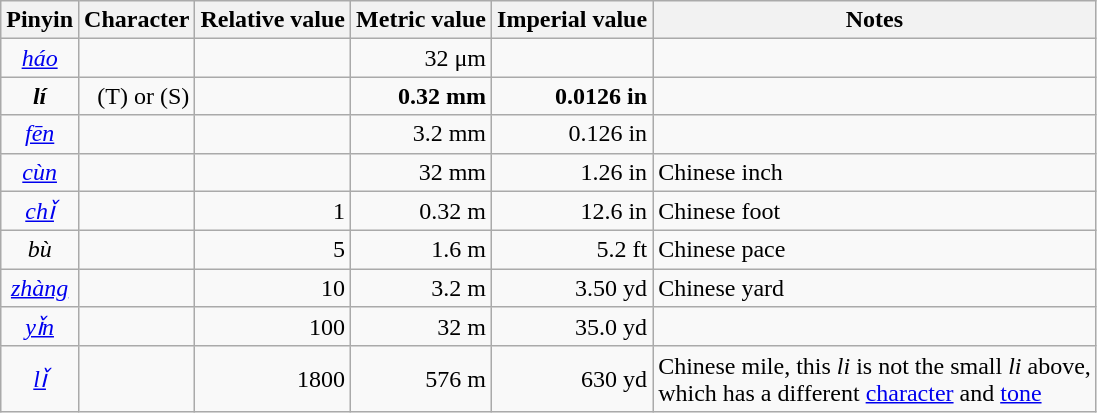<table class="wikitable">
<tr>
<th>Pinyin</th>
<th>Character</th>
<th>Relative value</th>
<th>Metric value</th>
<th>Imperial value</th>
<th>Notes</th>
</tr>
<tr>
<td align=center><em><a href='#'>háo</a> </em></td>
<td align=right></td>
<td align=right></td>
<td align=right>32 μm</td>
<td align=right></td>
<td align=right></td>
</tr>
<tr>
<td align=center><strong><em>lí</em></strong></td>
<td align=right> (T) or  (S)</td>
<td align=right><strong></strong></td>
<td align=right><strong>0.32 mm</strong></td>
<td align=right><strong>0.0126 in</strong></td>
<td align=right></td>
</tr>
<tr>
<td align=center><em><a href='#'>fēn</a></em></td>
<td align=right></td>
<td align=right></td>
<td align=right>3.2 mm</td>
<td align=right>0.126 in</td>
<td align=right></td>
</tr>
<tr>
<td align=center><em><a href='#'>cùn</a></em></td>
<td align=right></td>
<td align=right></td>
<td align=right>32 mm</td>
<td align=right>1.26 in</td>
<td align=left>Chinese inch</td>
</tr>
<tr>
<td align=center><em><a href='#'>chǐ</a></em></td>
<td align=right></td>
<td align=right>1</td>
<td align=right>0.32 m</td>
<td align=right>12.6 in</td>
<td align=left>Chinese foot</td>
</tr>
<tr>
<td align=center><em>bù</em></td>
<td align=right></td>
<td align=right>5</td>
<td align=right>1.6 m</td>
<td align=right>5.2 ft</td>
<td align=left>Chinese pace</td>
</tr>
<tr>
<td align=center><em><a href='#'>zhàng</a></em></td>
<td align=right></td>
<td align=right>10</td>
<td align=right>3.2 m</td>
<td align=right>3.50 yd</td>
<td align=left>Chinese yard</td>
</tr>
<tr>
<td align=center><em><a href='#'>yǐn</a></em></td>
<td align=right></td>
<td align=right>100</td>
<td align=right>32 m</td>
<td align=right>35.0 yd</td>
<td align=right></td>
</tr>
<tr>
<td align=center><em><a href='#'>lǐ</a></em></td>
<td align=right></td>
<td align=right>1800</td>
<td align=right>576 m</td>
<td align=right>630 yd</td>
<td align=left>Chinese mile, this <em>li</em> is not the small <em>li</em> above,<br> which has a different <a href='#'>character</a> and <a href='#'>tone</a></td>
</tr>
</table>
